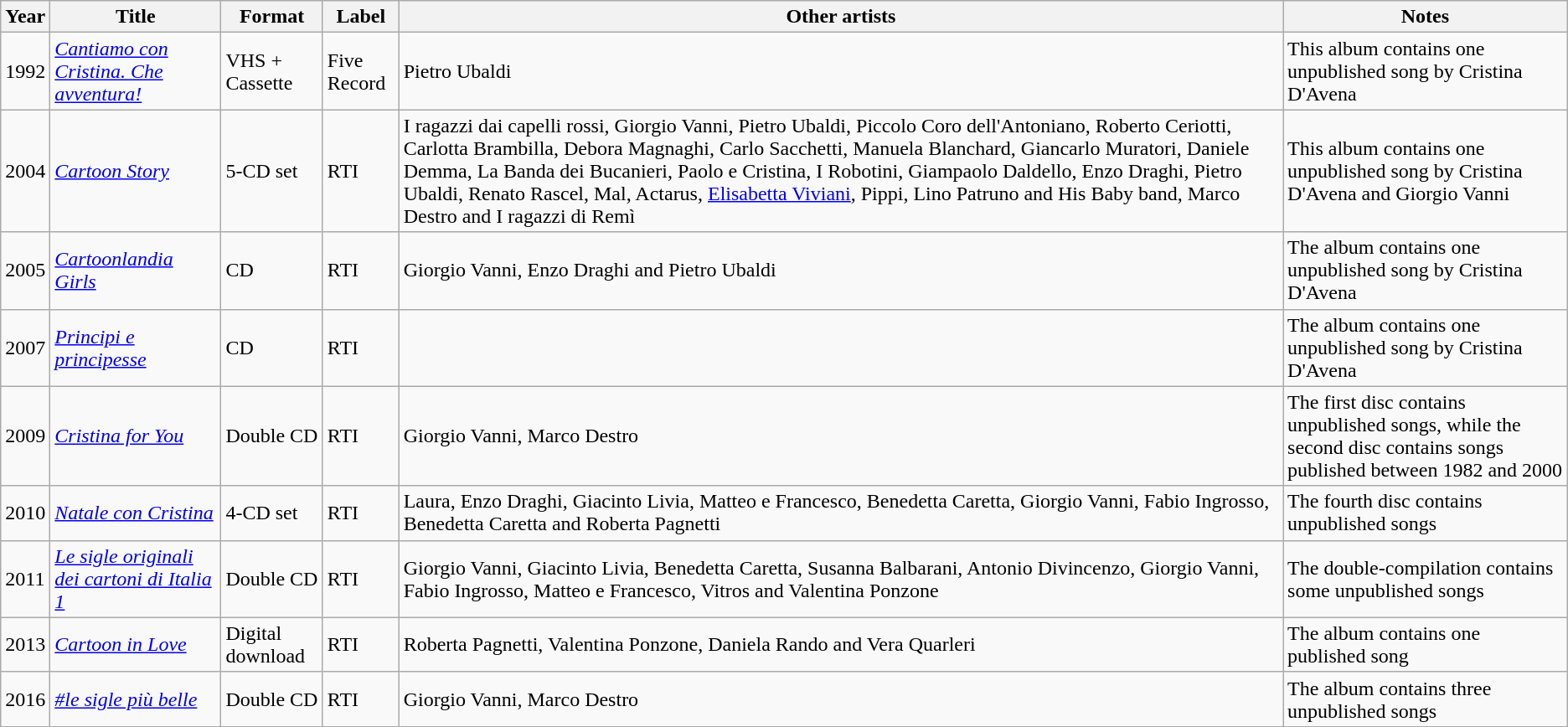<table class=wikitable>
<tr>
<th>Year</th>
<th>Title</th>
<th>Format</th>
<th>Label</th>
<th>Other artists</th>
<th>Notes</th>
</tr>
<tr>
<td>1992</td>
<td><em><a href='#'>Cantiamo con Cristina. Che avventura!</a></em></td>
<td>VHS + Cassette</td>
<td>Five Record</td>
<td>Pietro Ubaldi</td>
<td>This album contains one unpublished song by Cristina D'Avena</td>
</tr>
<tr>
<td>2004</td>
<td><em><a href='#'>Cartoon Story</a></em></td>
<td>5-CD set</td>
<td>RTI</td>
<td>I ragazzi dai capelli rossi, Giorgio Vanni, Pietro Ubaldi, Piccolo Coro dell'Antoniano, Roberto Ceriotti, Carlotta Brambilla, Debora Magnaghi, Carlo Sacchetti, Manuela Blanchard, Giancarlo Muratori, Daniele Demma, La Banda dei Bucanieri, Paolo e Cristina, I Robotini, Giampaolo Daldello, Enzo Draghi, Pietro Ubaldi, Renato Rascel, Mal, Actarus, <a href='#'>Elisabetta Viviani</a>, Pippi, Lino Patruno and His Baby band, Marco Destro and I ragazzi di Remì</td>
<td>This album contains one unpublished song by Cristina D'Avena and Giorgio Vanni</td>
</tr>
<tr>
<td>2005</td>
<td><em><a href='#'>Cartoonlandia Girls</a></em></td>
<td>CD</td>
<td>RTI</td>
<td>Giorgio Vanni, Enzo Draghi and Pietro Ubaldi</td>
<td>The album contains one unpublished song by Cristina D'Avena</td>
</tr>
<tr>
<td>2007</td>
<td><em><a href='#'>Principi e principesse</a></em></td>
<td>CD</td>
<td>RTI</td>
<td></td>
<td>The album contains one unpublished song by Cristina D'Avena</td>
</tr>
<tr>
<td>2009</td>
<td><em><a href='#'>Cristina for You</a></em></td>
<td>Double CD</td>
<td>RTI</td>
<td>Giorgio Vanni, Marco Destro</td>
<td>The first disc contains unpublished songs, while the second disc contains songs published between 1982 and 2000</td>
</tr>
<tr>
<td>2010</td>
<td><em><a href='#'>Natale con Cristina</a></em></td>
<td>4-CD set</td>
<td>RTI</td>
<td>Laura, Enzo Draghi, Giacinto Livia, Matteo e Francesco, Benedetta Caretta, Giorgio Vanni, Fabio Ingrosso, Benedetta Caretta and Roberta Pagnetti</td>
<td>The fourth disc contains unpublished songs</td>
</tr>
<tr>
<td>2011</td>
<td><em><a href='#'>Le sigle originali dei cartoni di Italia 1</a></em></td>
<td>Double CD</td>
<td>RTI</td>
<td>Giorgio Vanni, Giacinto Livia, Benedetta Caretta, Susanna Balbarani, Antonio Divincenzo, Giorgio Vanni, Fabio Ingrosso, Matteo e Francesco, Vitros and Valentina Ponzone</td>
<td>The double-compilation contains some unpublished songs</td>
</tr>
<tr>
<td>2013</td>
<td><em><a href='#'>Cartoon in Love</a></em></td>
<td>Digital download</td>
<td>RTI</td>
<td>Roberta Pagnetti, Valentina Ponzone, Daniela Rando and Vera Quarleri</td>
<td>The album contains one published song</td>
</tr>
<tr>
<td>2016</td>
<td><em><a href='#'>#le sigle più belle</a></em></td>
<td>Double CD</td>
<td>RTI</td>
<td>Giorgio Vanni, Marco Destro</td>
<td>The album contains three unpublished songs</td>
</tr>
<tr>
</tr>
</table>
